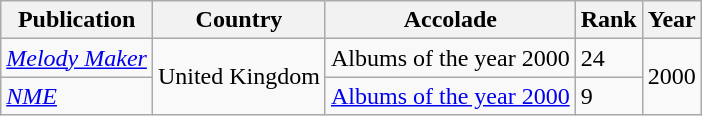<table class="wikitable">
<tr>
<th>Publication</th>
<th>Country</th>
<th>Accolade</th>
<th>Rank</th>
<th>Year</th>
</tr>
<tr>
<td><em><a href='#'>Melody Maker</a></em></td>
<td rowspan="2">United Kingdom</td>
<td>Albums of the year 2000</td>
<td>24</td>
<td rowspan="2">2000</td>
</tr>
<tr>
<td><em><a href='#'>NME</a></em></td>
<td><a href='#'>Albums of the year 2000</a></td>
<td>9</td>
</tr>
</table>
